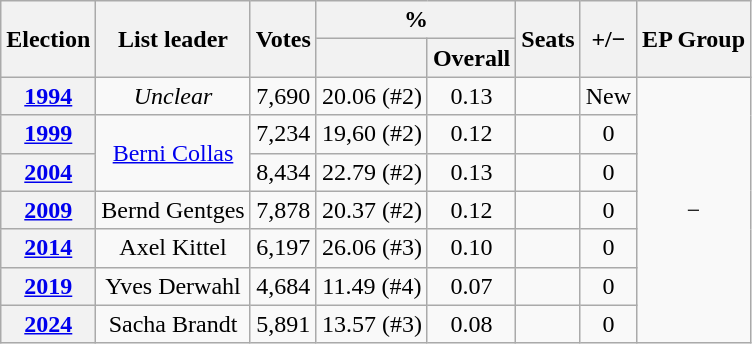<table class="wikitable" style="text-align:center;">
<tr>
<th rowspan=2>Election</th>
<th rowspan=2>List leader</th>
<th rowspan=2>Votes</th>
<th colspan=2>%</th>
<th rowspan=2>Seats</th>
<th rowspan=2>+/−</th>
<th rowspan=2>EP Group</th>
</tr>
<tr>
<th></th>
<th>Overall</th>
</tr>
<tr>
<th><a href='#'>1994</a></th>
<td><em>Unclear</em></td>
<td>7,690</td>
<td>20.06 (#2)</td>
<td>0.13</td>
<td></td>
<td>New</td>
<td rowspan=7>−</td>
</tr>
<tr>
<th><a href='#'>1999</a></th>
<td rowspan=2><a href='#'>Berni Collas</a></td>
<td>7,234</td>
<td>19,60 (#2)</td>
<td>0.12</td>
<td></td>
<td> 0</td>
</tr>
<tr>
<th><a href='#'>2004</a></th>
<td>8,434</td>
<td>22.79 (#2)</td>
<td>0.13</td>
<td></td>
<td> 0</td>
</tr>
<tr>
<th><a href='#'>2009</a></th>
<td>Bernd Gentges</td>
<td>7,878</td>
<td>20.37 (#2)</td>
<td>0.12</td>
<td></td>
<td> 0</td>
</tr>
<tr>
<th><a href='#'>2014</a></th>
<td>Axel Kittel</td>
<td>6,197</td>
<td>26.06 (#3)</td>
<td>0.10</td>
<td></td>
<td> 0</td>
</tr>
<tr>
<th><a href='#'>2019</a></th>
<td>Yves Derwahl</td>
<td>4,684</td>
<td>11.49 (#4)</td>
<td>0.07</td>
<td></td>
<td> 0</td>
</tr>
<tr>
<th><a href='#'>2024</a></th>
<td>Sacha Brandt</td>
<td>5,891</td>
<td>13.57 (#3)</td>
<td>0.08</td>
<td></td>
<td> 0</td>
</tr>
</table>
